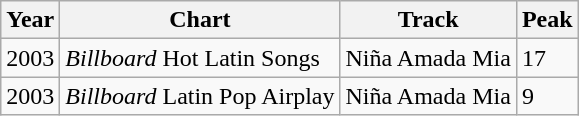<table class="wikitable">
<tr>
<th>Year</th>
<th>Chart</th>
<th>Track</th>
<th>Peak</th>
</tr>
<tr>
<td>2003</td>
<td><em>Billboard</em> Hot Latin Songs</td>
<td>Niña Amada Mia</td>
<td>17</td>
</tr>
<tr>
<td>2003</td>
<td><em>Billboard</em> Latin Pop Airplay</td>
<td>Niña Amada Mia</td>
<td>9</td>
</tr>
</table>
